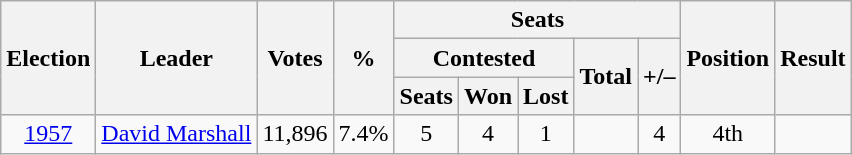<table class=wikitable style="text-align: center;">
<tr>
<th rowspan=3>Election</th>
<th rowspan=3>Leader</th>
<th rowspan=3>Votes</th>
<th rowspan=3>%</th>
<th colspan=5>Seats</th>
<th rowspan=3>Position</th>
<th rowspan=3>Result</th>
</tr>
<tr>
<th colspan=3>Contested</th>
<th rowspan=2>Total</th>
<th rowspan=2>+/–</th>
</tr>
<tr>
<th>Seats</th>
<th>Won</th>
<th>Lost</th>
</tr>
<tr>
<td><a href='#'>1957</a></td>
<td><a href='#'>David Marshall</a></td>
<td>11,896</td>
<td>7.4%</td>
<td>5</td>
<td>4</td>
<td>1</td>
<td></td>
<td> 4</td>
<td> 4th</td>
<td></td>
</tr>
</table>
